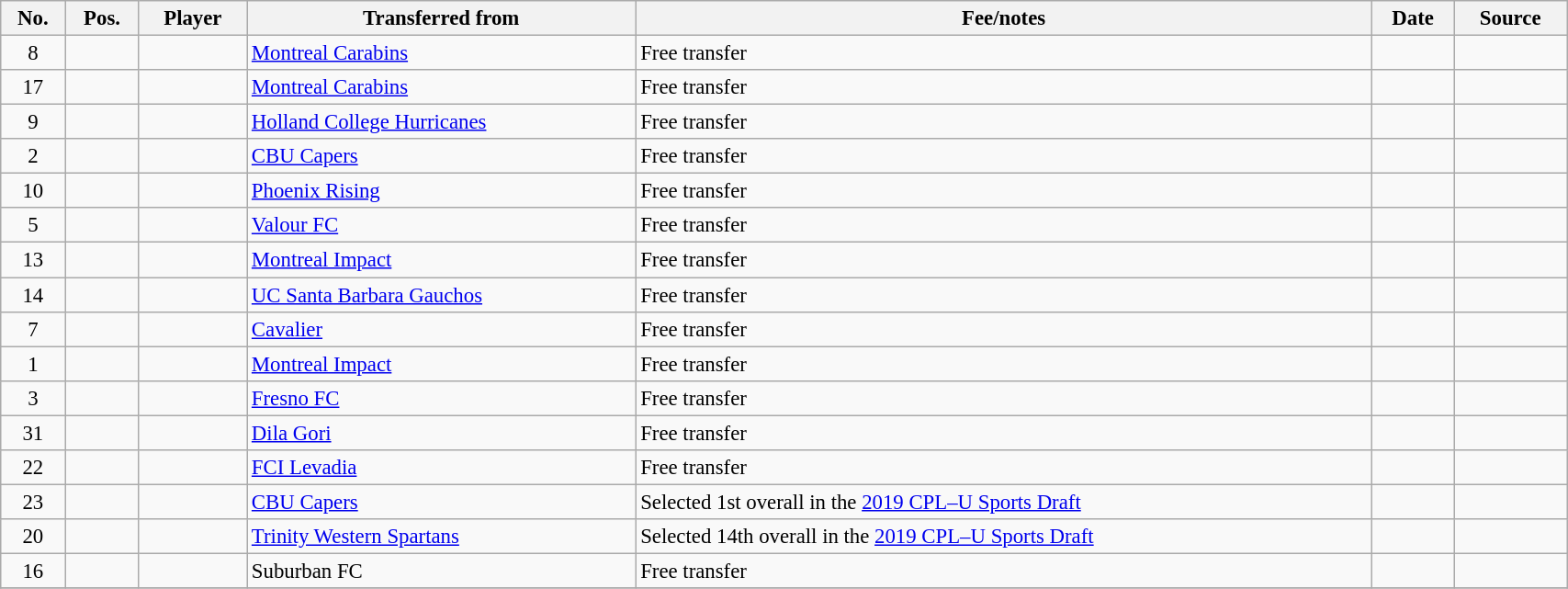<table class="wikitable sortable" style="width:90%; text-align:center; font-size:95%; text-align:left;">
<tr>
<th>No.</th>
<th>Pos.</th>
<th>Player</th>
<th>Transferred from</th>
<th>Fee/notes</th>
<th>Date</th>
<th>Source</th>
</tr>
<tr>
<td align=center>8</td>
<td align=center></td>
<td></td>
<td> <a href='#'>Montreal Carabins</a></td>
<td>Free transfer</td>
<td></td>
<td></td>
</tr>
<tr>
<td align=center>17</td>
<td align=center></td>
<td></td>
<td> <a href='#'>Montreal Carabins</a></td>
<td>Free transfer</td>
<td></td>
<td></td>
</tr>
<tr>
<td align=center>9</td>
<td align=center></td>
<td></td>
<td> <a href='#'>Holland College Hurricanes</a></td>
<td>Free transfer</td>
<td></td>
<td></td>
</tr>
<tr>
<td align=center>2</td>
<td align=center></td>
<td></td>
<td> <a href='#'>CBU Capers</a></td>
<td>Free transfer</td>
<td></td>
<td></td>
</tr>
<tr>
<td align=center>10</td>
<td align=center></td>
<td></td>
<td> <a href='#'>Phoenix Rising</a></td>
<td>Free transfer</td>
<td></td>
<td></td>
</tr>
<tr>
<td align=center>5</td>
<td align=center></td>
<td></td>
<td> <a href='#'>Valour FC</a></td>
<td>Free transfer</td>
<td></td>
<td></td>
</tr>
<tr>
<td align=center>13</td>
<td align=center></td>
<td></td>
<td> <a href='#'>Montreal Impact</a></td>
<td>Free transfer</td>
<td></td>
<td></td>
</tr>
<tr>
<td align=center>14</td>
<td align=center></td>
<td></td>
<td> <a href='#'>UC Santa Barbara Gauchos</a></td>
<td>Free transfer</td>
<td></td>
<td></td>
</tr>
<tr>
<td align=center>7</td>
<td align=center></td>
<td></td>
<td> <a href='#'>Cavalier</a></td>
<td>Free transfer</td>
<td></td>
<td></td>
</tr>
<tr>
<td align=center>1</td>
<td align=center></td>
<td></td>
<td> <a href='#'>Montreal Impact</a></td>
<td>Free transfer</td>
<td></td>
<td></td>
</tr>
<tr>
<td align=center>3</td>
<td align=center></td>
<td></td>
<td> <a href='#'>Fresno FC</a></td>
<td>Free transfer</td>
<td></td>
<td></td>
</tr>
<tr>
<td align=center>31</td>
<td align=center></td>
<td></td>
<td> <a href='#'>Dila Gori</a></td>
<td>Free transfer</td>
<td></td>
<td></td>
</tr>
<tr>
<td align=center>22</td>
<td align=center></td>
<td></td>
<td> <a href='#'>FCI Levadia</a></td>
<td>Free transfer</td>
<td></td>
<td></td>
</tr>
<tr>
<td align=center>23</td>
<td align=center></td>
<td></td>
<td> <a href='#'>CBU Capers</a></td>
<td>Selected 1st overall in the <a href='#'>2019 CPL–U Sports Draft</a></td>
<td></td>
<td></td>
</tr>
<tr>
<td align=center>20</td>
<td align=center></td>
<td></td>
<td> <a href='#'>Trinity Western Spartans</a></td>
<td>Selected 14th overall in the <a href='#'>2019 CPL–U Sports Draft</a></td>
<td></td>
<td></td>
</tr>
<tr>
<td align=center>16</td>
<td align=center></td>
<td></td>
<td> Suburban FC</td>
<td>Free transfer</td>
<td></td>
<td></td>
</tr>
<tr>
</tr>
</table>
